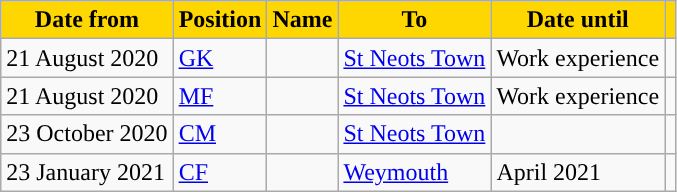<table class="wikitable plainrowheaders sortable">
<tr>
<th style="background:#ffd700; color:#000000; ">Date from</th>
<th style="background:#ffd700; color:#000000; ">Position</th>
<th style="background:#ffd700; color:#000000; ">Name</th>
<th style="background:#ffd700; color:#000000; ">To</th>
<th style="background:#ffd700; color:#000000; ">Date until</th>
<th style="background:#ffd700; color:#000000; "></th>
</tr>
<tr>
<td>21 August 2020</td>
<td><a href='#'>GK</a></td>
<td></td>
<td><a href='#'>St Neots Town</a></td>
<td>Work experience</td>
<td></td>
</tr>
<tr>
<td>21 August 2020</td>
<td><a href='#'>MF</a></td>
<td></td>
<td><a href='#'>St Neots Town</a></td>
<td>Work experience</td>
<td></td>
</tr>
<tr>
<td>23 October 2020</td>
<td><a href='#'>CM</a></td>
<td></td>
<td><a href='#'>St Neots Town</a></td>
<td></td>
<td></td>
</tr>
<tr>
<td>23 January 2021</td>
<td><a href='#'>CF</a></td>
<td></td>
<td><a href='#'>Weymouth</a></td>
<td>April 2021</td>
<td></td>
</tr>
</table>
